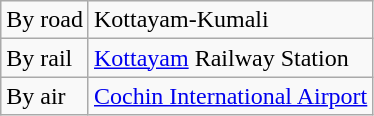<table class="wikitable">
<tr>
<td>By road</td>
<td>Kottayam-Kumali</td>
</tr>
<tr>
<td>By rail</td>
<td><a href='#'>Kottayam</a> Railway Station</td>
</tr>
<tr>
<td>By air</td>
<td><a href='#'>Cochin International Airport</a></td>
</tr>
</table>
